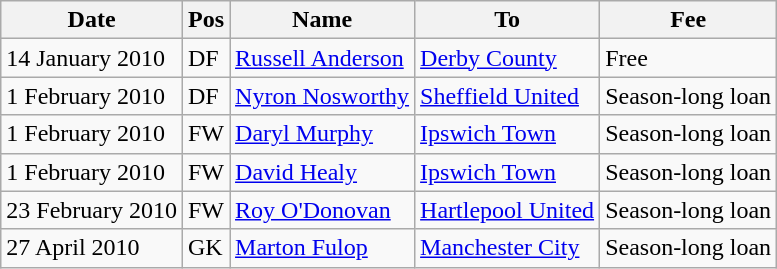<table class="wikitable">
<tr>
<th>Date</th>
<th>Pos</th>
<th>Name</th>
<th>To</th>
<th>Fee</th>
</tr>
<tr>
<td>14 January 2010</td>
<td>DF</td>
<td> <a href='#'>Russell Anderson</a></td>
<td><a href='#'>Derby County</a></td>
<td>Free</td>
</tr>
<tr>
<td>1 February 2010</td>
<td>DF</td>
<td> <a href='#'>Nyron Nosworthy</a></td>
<td><a href='#'>Sheffield United</a></td>
<td>Season-long loan</td>
</tr>
<tr>
<td>1 February 2010</td>
<td>FW</td>
<td> <a href='#'>Daryl Murphy</a></td>
<td><a href='#'>Ipswich Town</a></td>
<td>Season-long loan</td>
</tr>
<tr>
<td>1 February 2010</td>
<td>FW</td>
<td> <a href='#'>David Healy</a></td>
<td><a href='#'>Ipswich Town</a></td>
<td>Season-long loan</td>
</tr>
<tr>
<td>23 February 2010</td>
<td>FW</td>
<td> <a href='#'>Roy O'Donovan</a></td>
<td><a href='#'>Hartlepool United</a></td>
<td>Season-long loan</td>
</tr>
<tr>
<td>27 April 2010</td>
<td>GK</td>
<td> <a href='#'>Marton Fulop</a></td>
<td><a href='#'>Manchester City</a></td>
<td>Season-long loan</td>
</tr>
</table>
